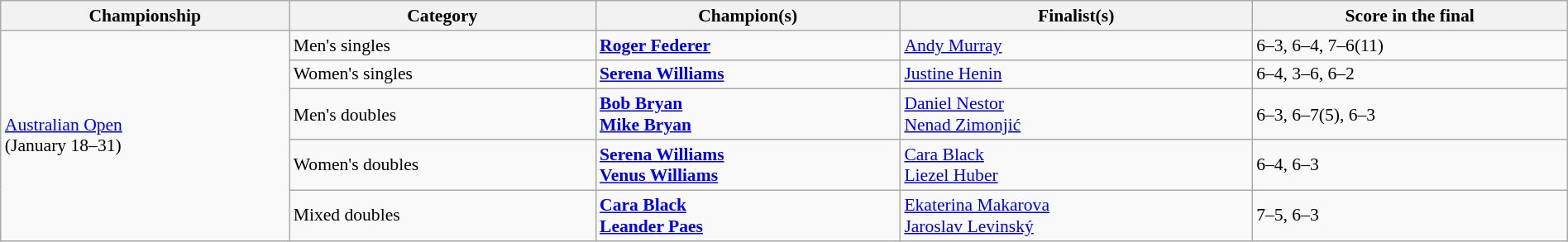<table class="wikitable" style="font-size:90%;" width=100%>
<tr>
<th>Championship</th>
<th>Category</th>
<th>Champion(s)</th>
<th>Finalist(s)</th>
<th>Score in the final</th>
</tr>
<tr>
<td rowspan="5"><a href='#'>Australian Open</a><br>(January 18–31)</td>
<td>Men's singles</td>
<td> <strong><a href='#'>Roger Federer</a></strong></td>
<td> <a href='#'>Andy Murray</a></td>
<td>6–3, 6–4, 7–6(11)</td>
</tr>
<tr>
<td>Women's singles</td>
<td> <strong><a href='#'>Serena Williams</a></strong></td>
<td> <a href='#'>Justine Henin</a></td>
<td>6–4, 3–6, 6–2</td>
</tr>
<tr>
<td>Men's doubles</td>
<td> <strong><a href='#'>Bob Bryan</a></strong> <br> <strong><a href='#'>Mike Bryan</a></strong></td>
<td> <a href='#'>Daniel Nestor</a> <br> <a href='#'>Nenad Zimonjić</a></td>
<td>6–3, 6–7(5), 6–3</td>
</tr>
<tr>
<td>Women's doubles</td>
<td> <strong><a href='#'>Serena Williams</a></strong> <br> <strong><a href='#'>Venus Williams</a></strong></td>
<td> <a href='#'>Cara Black</a> <br> <a href='#'>Liezel Huber</a></td>
<td>6–4, 6–3</td>
</tr>
<tr>
<td>Mixed doubles</td>
<td> <strong><a href='#'>Cara Black</a></strong> <br> <strong><a href='#'>Leander Paes</a></strong></td>
<td> <a href='#'>Ekaterina Makarova</a> <br> <a href='#'>Jaroslav Levinský</a></td>
<td>7–5, 6–3</td>
</tr>
</table>
